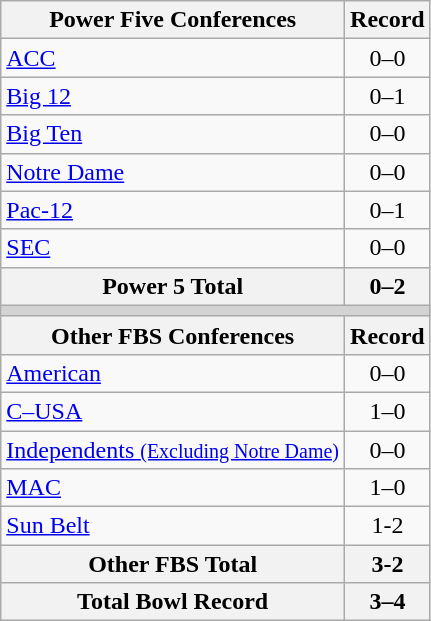<table class="wikitable">
<tr>
<th>Power Five Conferences</th>
<th>Record</th>
</tr>
<tr>
<td><a href='#'>ACC</a></td>
<td align=center>0–0</td>
</tr>
<tr>
<td><a href='#'>Big 12</a></td>
<td align=center>0–1</td>
</tr>
<tr>
<td><a href='#'>Big Ten</a></td>
<td align=center>0–0</td>
</tr>
<tr>
<td><a href='#'>Notre Dame</a></td>
<td align=center>0–0</td>
</tr>
<tr>
<td><a href='#'>Pac-12</a></td>
<td align=center>0–1</td>
</tr>
<tr>
<td><a href='#'>SEC</a></td>
<td align=center>0–0</td>
</tr>
<tr>
<th>Power 5 Total</th>
<th>0–2</th>
</tr>
<tr>
<th colspan="2" style="background:lightgrey;"></th>
</tr>
<tr>
<th>Other FBS Conferences</th>
<th>Record</th>
</tr>
<tr>
<td><a href='#'>American</a></td>
<td align=center>0–0</td>
</tr>
<tr>
<td><a href='#'>C–USA</a></td>
<td align=center>1–0</td>
</tr>
<tr>
<td><a href='#'>Independents <small>(Excluding Notre Dame)</small></a></td>
<td align=center>0–0</td>
</tr>
<tr>
<td><a href='#'>MAC</a></td>
<td align=center>1–0</td>
</tr>
<tr>
<td><a href='#'>Sun Belt</a></td>
<td align=center>1-2</td>
</tr>
<tr>
<th>Other FBS Total</th>
<th>3-2</th>
</tr>
<tr>
<th>Total Bowl Record</th>
<th>3–4</th>
</tr>
</table>
